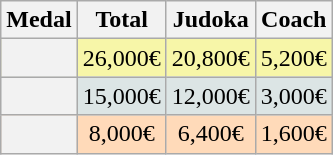<table class=wikitable style="text-align:center;">
<tr>
<th>Medal</th>
<th>Total</th>
<th>Judoka</th>
<th>Coach</th>
</tr>
<tr bgcolor=F7F6A8>
<th></th>
<td>26,000€</td>
<td>20,800€</td>
<td>5,200€</td>
</tr>
<tr bgcolor=DCE5E5>
<th></th>
<td>15,000€</td>
<td>12,000€</td>
<td>3,000€</td>
</tr>
<tr bgcolor=FFDAB9>
<th></th>
<td>8,000€</td>
<td>6,400€</td>
<td>1,600€</td>
</tr>
</table>
